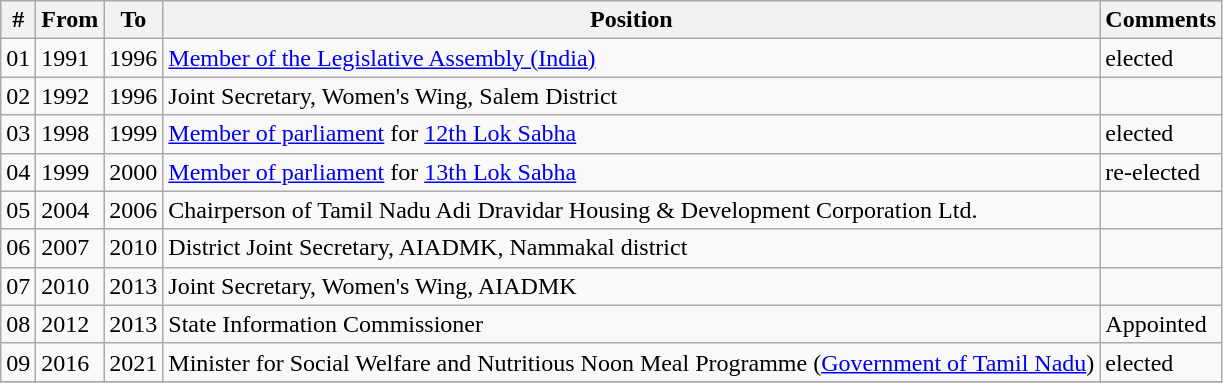<table class="wikitable sortable">
<tr>
<th>#</th>
<th>From</th>
<th>To</th>
<th>Position</th>
<th>Comments</th>
</tr>
<tr>
<td>01</td>
<td>1991</td>
<td>1996</td>
<td><a href='#'>Member of the Legislative Assembly (India)</a></td>
<td>elected</td>
</tr>
<tr>
<td>02</td>
<td>1992</td>
<td>1996</td>
<td>Joint Secretary, Women's Wing, Salem District</td>
<td></td>
</tr>
<tr>
<td>03</td>
<td>1998</td>
<td>1999</td>
<td><a href='#'>Member of parliament</a> for <a href='#'>12th Lok Sabha</a></td>
<td>elected</td>
</tr>
<tr>
<td>04</td>
<td>1999</td>
<td>2000</td>
<td><a href='#'>Member of parliament</a> for <a href='#'>13th Lok Sabha</a></td>
<td>re-elected</td>
</tr>
<tr>
<td>05</td>
<td>2004</td>
<td>2006</td>
<td>Chairperson of Tamil Nadu Adi Dravidar Housing & Development Corporation Ltd.</td>
<td></td>
</tr>
<tr>
<td>06</td>
<td>2007</td>
<td>2010</td>
<td>District Joint Secretary, AIADMK, Nammakal district</td>
<td></td>
</tr>
<tr>
<td>07</td>
<td>2010</td>
<td>2013</td>
<td>Joint Secretary, Women's Wing, AIADMK</td>
<td></td>
</tr>
<tr>
<td>08</td>
<td>2012</td>
<td>2013</td>
<td>State Information Commissioner</td>
<td>Appointed</td>
</tr>
<tr>
<td>09</td>
<td>2016</td>
<td>2021</td>
<td>Minister for Social Welfare and Nutritious Noon Meal Programme (<a href='#'>Government of Tamil Nadu</a>)</td>
<td>elected</td>
</tr>
<tr>
</tr>
</table>
